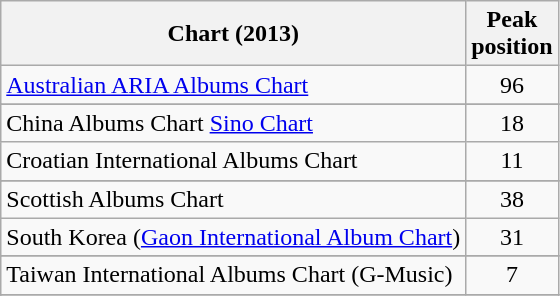<table class="wikitable sortable plainrowheaders">
<tr>
<th scope="col">Chart (2013)</th>
<th scope="col">Peak<br>position</th>
</tr>
<tr>
<td><a href='#'>Australian ARIA Albums Chart</a></td>
<td align="center">96</td>
</tr>
<tr>
</tr>
<tr>
</tr>
<tr>
<td>China Albums Chart <a href='#'>Sino Chart</a></td>
<td style="text-align:center;">18</td>
</tr>
<tr>
<td>Croatian International Albums Chart </td>
<td style="text-align:center;">11</td>
</tr>
<tr>
</tr>
<tr>
<td align="left">Scottish Albums Chart</td>
<td style="text-align:center;">38</td>
</tr>
<tr>
<td>South Korea (<a href='#'>Gaon International Album Chart</a>)</td>
<td style="text-align:center;">31</td>
</tr>
<tr>
</tr>
<tr>
</tr>
<tr>
<td>Taiwan International Albums Chart (G-Music)</td>
<td style="text-align:center;">7</td>
</tr>
<tr>
</tr>
<tr>
</tr>
</table>
